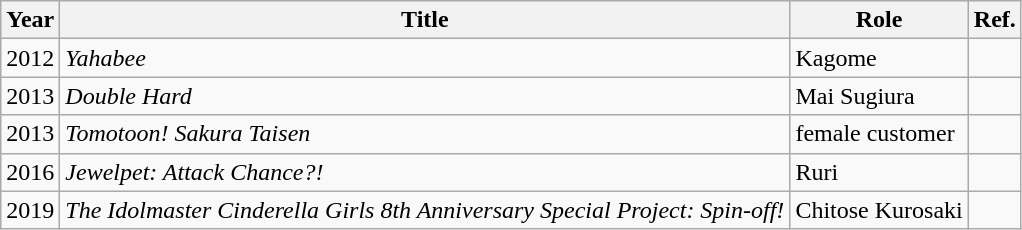<table class="wikitable sortable plainrowheaders">
<tr>
<th scope="col">Year</th>
<th scope="col">Title</th>
<th scope="col">Role</th>
<th scope="col" class="unsortable">Ref.</th>
</tr>
<tr>
<td>2012</td>
<td><em>Yahabee</em></td>
<td>Kagome</td>
<td></td>
</tr>
<tr>
<td>2013</td>
<td><em>Double Hard</em></td>
<td>Mai Sugiura</td>
<td></td>
</tr>
<tr>
<td>2013</td>
<td><em>Tomotoon! Sakura Taisen</em></td>
<td>female customer</td>
<td></td>
</tr>
<tr>
<td>2016</td>
<td><em>Jewelpet: Attack Chance?!</em></td>
<td>Ruri</td>
<td></td>
</tr>
<tr>
<td>2019</td>
<td><em>The Idolmaster Cinderella Girls 8th Anniversary Special Project: Spin-off!</em></td>
<td>Chitose Kurosaki</td>
<td></td>
</tr>
</table>
